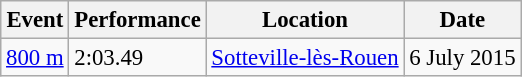<table class="wikitable" style="border-collapse: collapse; font-size: 95%;">
<tr>
<th scope="col">Event</th>
<th scope="col">Performance</th>
<th scope="col">Location</th>
<th scope="col">Date</th>
</tr>
<tr>
<td><a href='#'>800 m</a></td>
<td>2:03.49</td>
<td><a href='#'>Sotteville-lès-Rouen</a></td>
<td>6 July 2015</td>
</tr>
</table>
